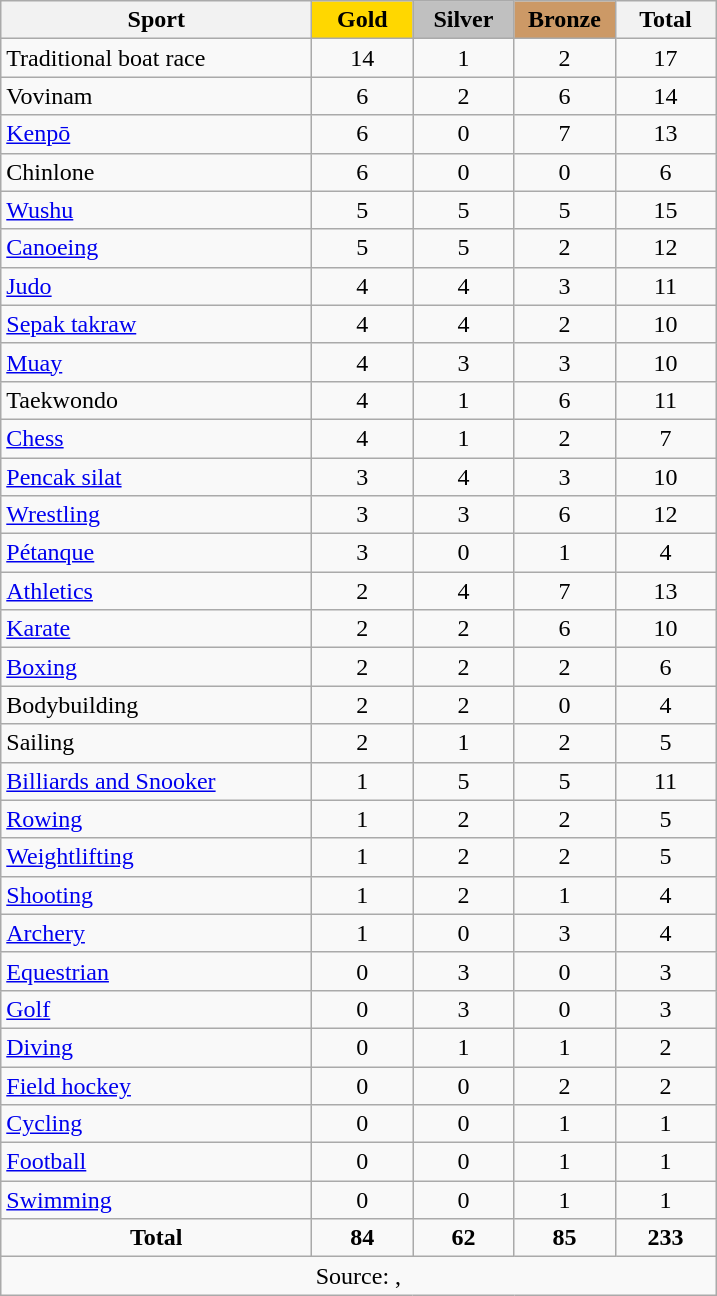<table class="wikitable" style="text-align:center;">
<tr>
<th width=200>Sport</th>
<td bgcolor=gold width=60><strong>Gold</strong></td>
<td bgcolor=silver width=60><strong>Silver</strong></td>
<td bgcolor=#cc9966 width=60><strong>Bronze</strong></td>
<th width=60>Total</th>
</tr>
<tr>
<td align=left>Traditional boat race</td>
<td>14</td>
<td>1</td>
<td>2</td>
<td>17</td>
</tr>
<tr>
<td align=left>Vovinam</td>
<td>6</td>
<td>2</td>
<td>6</td>
<td>14</td>
</tr>
<tr>
<td align=left><a href='#'>Kenpō</a></td>
<td>6</td>
<td>0</td>
<td>7</td>
<td>13</td>
</tr>
<tr>
<td align=left>Chinlone</td>
<td>6</td>
<td>0</td>
<td>0</td>
<td>6</td>
</tr>
<tr>
<td align=left><a href='#'>Wushu</a></td>
<td>5</td>
<td>5</td>
<td>5</td>
<td>15</td>
</tr>
<tr>
<td align=left><a href='#'>Canoeing</a></td>
<td>5</td>
<td>5</td>
<td>2</td>
<td>12</td>
</tr>
<tr>
<td align=left><a href='#'>Judo</a></td>
<td>4</td>
<td>4</td>
<td>3</td>
<td>11</td>
</tr>
<tr>
<td align=left><a href='#'>Sepak takraw</a></td>
<td>4</td>
<td>4</td>
<td>2</td>
<td>10</td>
</tr>
<tr>
<td align=left><a href='#'>Muay</a></td>
<td>4</td>
<td>3</td>
<td>3</td>
<td>10</td>
</tr>
<tr>
<td align=left>Taekwondo</td>
<td>4</td>
<td>1</td>
<td>6</td>
<td>11</td>
</tr>
<tr>
<td align=left><a href='#'>Chess</a></td>
<td>4</td>
<td>1</td>
<td>2</td>
<td>7</td>
</tr>
<tr>
<td align=left><a href='#'>Pencak silat</a></td>
<td>3</td>
<td>4</td>
<td>3</td>
<td>10</td>
</tr>
<tr>
<td align=left><a href='#'>Wrestling</a></td>
<td>3</td>
<td>3</td>
<td>6</td>
<td>12</td>
</tr>
<tr>
<td align=left><a href='#'>Pétanque</a></td>
<td>3</td>
<td>0</td>
<td>1</td>
<td>4</td>
</tr>
<tr>
<td align=left><a href='#'>Athletics</a></td>
<td>2</td>
<td>4</td>
<td>7</td>
<td>13</td>
</tr>
<tr>
<td align=left><a href='#'>Karate</a></td>
<td>2</td>
<td>2</td>
<td>6</td>
<td>10</td>
</tr>
<tr>
<td align=left><a href='#'>Boxing</a></td>
<td>2</td>
<td>2</td>
<td>2</td>
<td>6</td>
</tr>
<tr>
<td align=left>Bodybuilding</td>
<td>2</td>
<td>2</td>
<td>0</td>
<td>4</td>
</tr>
<tr>
<td align=left>Sailing</td>
<td>2</td>
<td>1</td>
<td>2</td>
<td>5</td>
</tr>
<tr>
<td align=left><a href='#'>Billiards and Snooker</a></td>
<td>1</td>
<td>5</td>
<td>5</td>
<td>11</td>
</tr>
<tr>
<td align=left><a href='#'>Rowing</a></td>
<td>1</td>
<td>2</td>
<td>2</td>
<td>5</td>
</tr>
<tr>
<td align=left><a href='#'>Weightlifting</a></td>
<td>1</td>
<td>2</td>
<td>2</td>
<td>5</td>
</tr>
<tr>
<td align=left><a href='#'>Shooting</a></td>
<td>1</td>
<td>2</td>
<td>1</td>
<td>4</td>
</tr>
<tr>
<td align=left><a href='#'>Archery</a></td>
<td>1</td>
<td>0</td>
<td>3</td>
<td>4</td>
</tr>
<tr>
<td align=left><a href='#'>Equestrian</a></td>
<td>0</td>
<td>3</td>
<td>0</td>
<td>3</td>
</tr>
<tr>
<td align=left><a href='#'>Golf</a></td>
<td>0</td>
<td>3</td>
<td>0</td>
<td>3</td>
</tr>
<tr>
<td align=left><a href='#'>Diving</a></td>
<td>0</td>
<td>1</td>
<td>1</td>
<td>2</td>
</tr>
<tr>
<td align=left><a href='#'>Field hockey</a></td>
<td>0</td>
<td>0</td>
<td>2</td>
<td>2</td>
</tr>
<tr>
<td align=left><a href='#'>Cycling</a></td>
<td>0</td>
<td>0</td>
<td>1</td>
<td>1</td>
</tr>
<tr>
<td align=left><a href='#'>Football</a></td>
<td>0</td>
<td>0</td>
<td>1</td>
<td>1</td>
</tr>
<tr>
<td align=left><a href='#'>Swimming</a></td>
<td>0</td>
<td>0</td>
<td>1</td>
<td>1</td>
</tr>
<tr class="sortbottom">
<td align=center><strong>Total</strong></td>
<td><strong>84</strong></td>
<td><strong>62</strong></td>
<td><strong>85</strong></td>
<td><strong>233</strong></td>
</tr>
<tr>
<td colspan=5>Source: , </td>
</tr>
</table>
